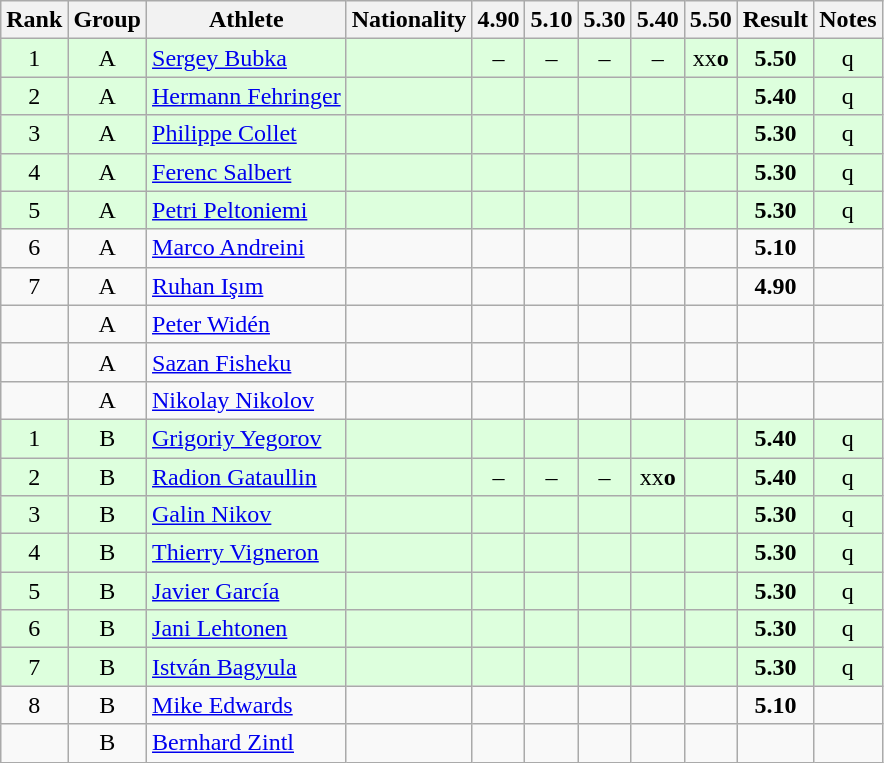<table class="wikitable sortable" style="text-align:center">
<tr>
<th>Rank</th>
<th>Group</th>
<th>Athlete</th>
<th>Nationality</th>
<th>4.90</th>
<th>5.10</th>
<th>5.30</th>
<th>5.40</th>
<th>5.50</th>
<th>Result</th>
<th>Notes</th>
</tr>
<tr bgcolor=ddffdd>
<td>1</td>
<td>A</td>
<td align="left"><a href='#'>Sergey Bubka</a></td>
<td align=left></td>
<td>–</td>
<td>–</td>
<td>–</td>
<td>–</td>
<td>xx<strong>o</strong></td>
<td><strong>5.50</strong></td>
<td>q</td>
</tr>
<tr bgcolor=ddffdd>
<td>2</td>
<td>A</td>
<td align="left"><a href='#'>Hermann Fehringer</a></td>
<td align=left></td>
<td></td>
<td></td>
<td></td>
<td></td>
<td></td>
<td><strong>5.40</strong></td>
<td>q</td>
</tr>
<tr bgcolor=ddffdd>
<td>3</td>
<td>A</td>
<td align="left"><a href='#'>Philippe Collet</a></td>
<td align=left></td>
<td></td>
<td></td>
<td></td>
<td></td>
<td></td>
<td><strong>5.30</strong></td>
<td>q</td>
</tr>
<tr bgcolor=ddffdd>
<td>4</td>
<td>A</td>
<td align="left"><a href='#'>Ferenc Salbert</a></td>
<td align=left></td>
<td></td>
<td></td>
<td></td>
<td></td>
<td></td>
<td><strong>5.30</strong></td>
<td>q</td>
</tr>
<tr bgcolor=ddffdd>
<td>5</td>
<td>A</td>
<td align="left"><a href='#'>Petri Peltoniemi</a></td>
<td align=left></td>
<td></td>
<td></td>
<td></td>
<td></td>
<td></td>
<td><strong>5.30</strong></td>
<td>q</td>
</tr>
<tr>
<td>6</td>
<td>A</td>
<td align="left"><a href='#'>Marco Andreini</a></td>
<td align=left></td>
<td></td>
<td></td>
<td></td>
<td></td>
<td></td>
<td><strong>5.10</strong></td>
<td></td>
</tr>
<tr>
<td>7</td>
<td>A</td>
<td align="left"><a href='#'>Ruhan Işım</a></td>
<td align=left></td>
<td></td>
<td></td>
<td></td>
<td></td>
<td></td>
<td><strong>4.90</strong></td>
<td></td>
</tr>
<tr>
<td></td>
<td>A</td>
<td align=left><a href='#'>Peter Widén</a></td>
<td align=left></td>
<td></td>
<td></td>
<td></td>
<td></td>
<td></td>
<td><strong></strong></td>
<td></td>
</tr>
<tr>
<td></td>
<td>A</td>
<td align=left><a href='#'>Sazan Fisheku</a></td>
<td align=left></td>
<td></td>
<td></td>
<td></td>
<td></td>
<td></td>
<td><strong></strong></td>
<td></td>
</tr>
<tr>
<td></td>
<td>A</td>
<td align=left><a href='#'>Nikolay Nikolov</a></td>
<td align=left></td>
<td></td>
<td></td>
<td></td>
<td></td>
<td></td>
<td><strong></strong></td>
<td></td>
</tr>
<tr bgcolor=ddffdd>
<td>1</td>
<td>B</td>
<td align="left"><a href='#'>Grigoriy Yegorov</a></td>
<td align=left></td>
<td></td>
<td></td>
<td></td>
<td></td>
<td></td>
<td><strong>5.40</strong></td>
<td>q</td>
</tr>
<tr bgcolor=ddffdd>
<td>2</td>
<td>B</td>
<td align="left"><a href='#'>Radion Gataullin</a></td>
<td align=left></td>
<td>–</td>
<td>–</td>
<td>–</td>
<td>xx<strong>o</strong></td>
<td></td>
<td><strong>5.40</strong></td>
<td>q</td>
</tr>
<tr bgcolor=ddffdd>
<td>3</td>
<td>B</td>
<td align="left"><a href='#'>Galin Nikov</a></td>
<td align=left></td>
<td></td>
<td></td>
<td></td>
<td></td>
<td></td>
<td><strong>5.30</strong></td>
<td>q</td>
</tr>
<tr bgcolor=ddffdd>
<td>4</td>
<td>B</td>
<td align="left"><a href='#'>Thierry Vigneron</a></td>
<td align=left></td>
<td></td>
<td></td>
<td></td>
<td></td>
<td></td>
<td><strong>5.30</strong></td>
<td>q</td>
</tr>
<tr bgcolor=ddffdd>
<td>5</td>
<td>B</td>
<td align="left"><a href='#'>Javier García</a></td>
<td align=left></td>
<td></td>
<td></td>
<td></td>
<td></td>
<td></td>
<td><strong>5.30</strong></td>
<td>q</td>
</tr>
<tr bgcolor=ddffdd>
<td>6</td>
<td>B</td>
<td align="left"><a href='#'>Jani Lehtonen</a></td>
<td align=left></td>
<td></td>
<td></td>
<td></td>
<td></td>
<td></td>
<td><strong>5.30</strong></td>
<td>q</td>
</tr>
<tr bgcolor=ddffdd>
<td>7</td>
<td>B</td>
<td align="left"><a href='#'>István Bagyula</a></td>
<td align=left></td>
<td></td>
<td></td>
<td></td>
<td></td>
<td></td>
<td><strong>5.30</strong></td>
<td>q</td>
</tr>
<tr>
<td>8</td>
<td>B</td>
<td align="left"><a href='#'>Mike Edwards</a></td>
<td align=left></td>
<td></td>
<td></td>
<td></td>
<td></td>
<td></td>
<td><strong>5.10</strong></td>
<td></td>
</tr>
<tr>
<td></td>
<td>B</td>
<td align=left><a href='#'>Bernhard Zintl</a></td>
<td align=left></td>
<td></td>
<td></td>
<td></td>
<td></td>
<td></td>
<td><strong></strong></td>
<td></td>
</tr>
</table>
